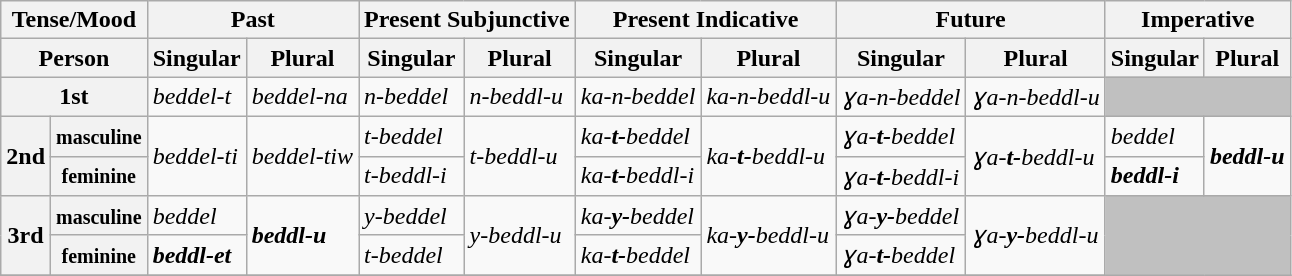<table class="wikitable">
<tr>
<th colspan=2>Tense/Mood</th>
<th colspan=2>Past</th>
<th colspan=2>Present Subjunctive</th>
<th colspan=2>Present Indicative</th>
<th colspan=2>Future</th>
<th colspan=2>Imperative</th>
</tr>
<tr>
<th colspan=2>Person</th>
<th>Singular</th>
<th>Plural</th>
<th>Singular</th>
<th>Plural</th>
<th>Singular</th>
<th>Plural</th>
<th>Singular</th>
<th>Plural</th>
<th>Singular</th>
<th>Plural</th>
</tr>
<tr>
<th colspan=2>1st</th>
<td><em>beddel-t</em></td>
<td><em>beddel-na</em></td>
<td><em>n-beddel</em></td>
<td><em>n-beddl-u</em></td>
<td><em>ka-n-beddel</em></td>
<td><em>ka-n-beddl-u</em></td>
<td><em>ɣa-n-beddel</em></td>
<td><em>ɣa-n-beddl-u</em></td>
<td colspan=2 style=background:silver></td>
</tr>
<tr>
<th rowspan=2>2nd</th>
<th><small>masculine</small></th>
<td rowspan=2><em>beddel-ti</em></td>
<td rowspan=2><em>beddel-tiw</em></td>
<td><em>t-beddel</em></td>
<td rowspan=2><em>t-beddl-u</em></td>
<td><em>ka-<strong>t-</strong>beddel</em></td>
<td rowspan=2><em>ka-<strong>t-</strong>beddl-u</em></td>
<td><em>ɣa-<strong>t-</strong>beddel</em></td>
<td rowspan=2><em>ɣa-<strong>t-</strong>beddl-u</em></td>
<td><em>beddel</em></td>
<td rowspan=2><strong><em>beddl-u</em></strong></td>
</tr>
<tr>
<th><small>feminine</small></th>
<td><em>t-beddl-i</em></td>
<td><em>ka-<strong>t-</strong>beddl-i</em></td>
<td><em>ɣa-<strong>t-</strong>beddl-i</em></td>
<td><strong><em>beddl-i</em></strong></td>
</tr>
<tr>
<th rowspan=2>3rd</th>
<th><small>masculine</small></th>
<td><em>beddel</em></td>
<td rowspan=2><strong><em>beddl-u</em></strong></td>
<td><em>y-beddel</em></td>
<td rowspan=2><em>y-beddl-u</em></td>
<td><em>ka-<strong>y-</strong>beddel</em></td>
<td rowspan=2><em>ka-<strong>y-</strong>beddl-u</em></td>
<td><em>ɣa-<strong>y-</strong>beddel</em></td>
<td rowspan=2><em>ɣa-<strong>y-</strong>beddl-u</em></td>
<td rowspan=2 colspan=2 style=background:silver></td>
</tr>
<tr>
<th><small>feminine</small></th>
<td><strong><em>beddl-et</em></strong></td>
<td><em>t-beddel</em></td>
<td><em>ka-<strong>t-</strong>beddel</em></td>
<td><em>ɣa-<strong>t-</strong>beddel</em></td>
</tr>
<tr>
</tr>
</table>
